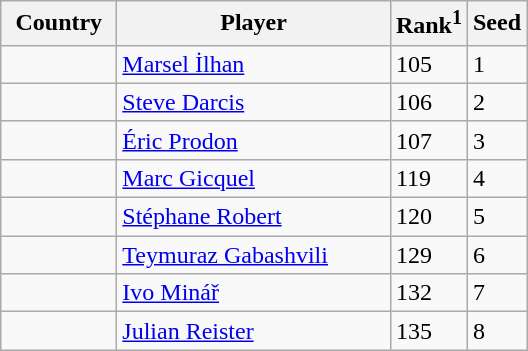<table class="sortable wikitable">
<tr>
<th width="70">Country</th>
<th width="175">Player</th>
<th>Rank<sup>1</sup></th>
<th>Seed</th>
</tr>
<tr>
<td></td>
<td><a href='#'>Marsel İlhan</a></td>
<td>105</td>
<td>1</td>
</tr>
<tr>
<td></td>
<td><a href='#'>Steve Darcis</a></td>
<td>106</td>
<td>2</td>
</tr>
<tr>
<td></td>
<td><a href='#'>Éric Prodon</a></td>
<td>107</td>
<td>3</td>
</tr>
<tr>
<td></td>
<td><a href='#'>Marc Gicquel</a></td>
<td>119</td>
<td>4</td>
</tr>
<tr>
<td></td>
<td><a href='#'>Stéphane Robert</a></td>
<td>120</td>
<td>5</td>
</tr>
<tr>
<td></td>
<td><a href='#'>Teymuraz Gabashvili</a></td>
<td>129</td>
<td>6</td>
</tr>
<tr>
<td></td>
<td><a href='#'>Ivo Minář</a></td>
<td>132</td>
<td>7</td>
</tr>
<tr>
<td></td>
<td><a href='#'>Julian Reister</a></td>
<td>135</td>
<td>8</td>
</tr>
</table>
